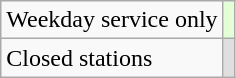<table class="wikitable">
<tr>
<td>Weekday service only</td>
<td style="background-color:#e4ffd7"></td>
</tr>
<tr>
<td>Closed stations</td>
<td style="background-color:#dfdfdf"></td>
</tr>
</table>
